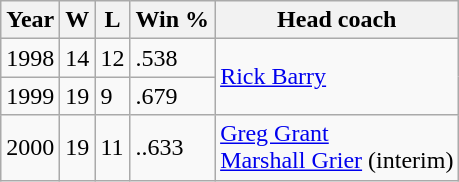<table class="wikitable">
<tr>
<th>Year</th>
<th>W</th>
<th>L</th>
<th>Win %</th>
<th>Head coach</th>
</tr>
<tr>
<td>1998</td>
<td>14</td>
<td>12</td>
<td>.538</td>
<td rowspan="2"><a href='#'>Rick Barry</a></td>
</tr>
<tr>
<td>1999</td>
<td>19</td>
<td>9</td>
<td>.679</td>
</tr>
<tr>
<td>2000</td>
<td>19</td>
<td>11</td>
<td>..633</td>
<td><a href='#'>Greg Grant</a><br><a href='#'>Marshall Grier</a> (interim)</td>
</tr>
</table>
